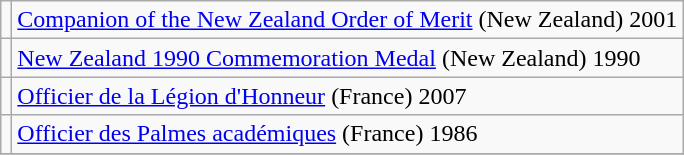<table class="wikitable">
<tr>
<td></td>
<td><a href='#'>Companion of the New Zealand Order of Merit</a> (New Zealand) 2001</td>
</tr>
<tr>
<td></td>
<td><a href='#'>New Zealand 1990 Commemoration Medal</a> (New Zealand) 1990</td>
</tr>
<tr>
<td></td>
<td><a href='#'>Officier de la Légion d'Honneur</a> (France) 2007</td>
</tr>
<tr>
<td></td>
<td><a href='#'>Officier des Palmes académiques</a> (France) 1986</td>
</tr>
<tr>
</tr>
</table>
